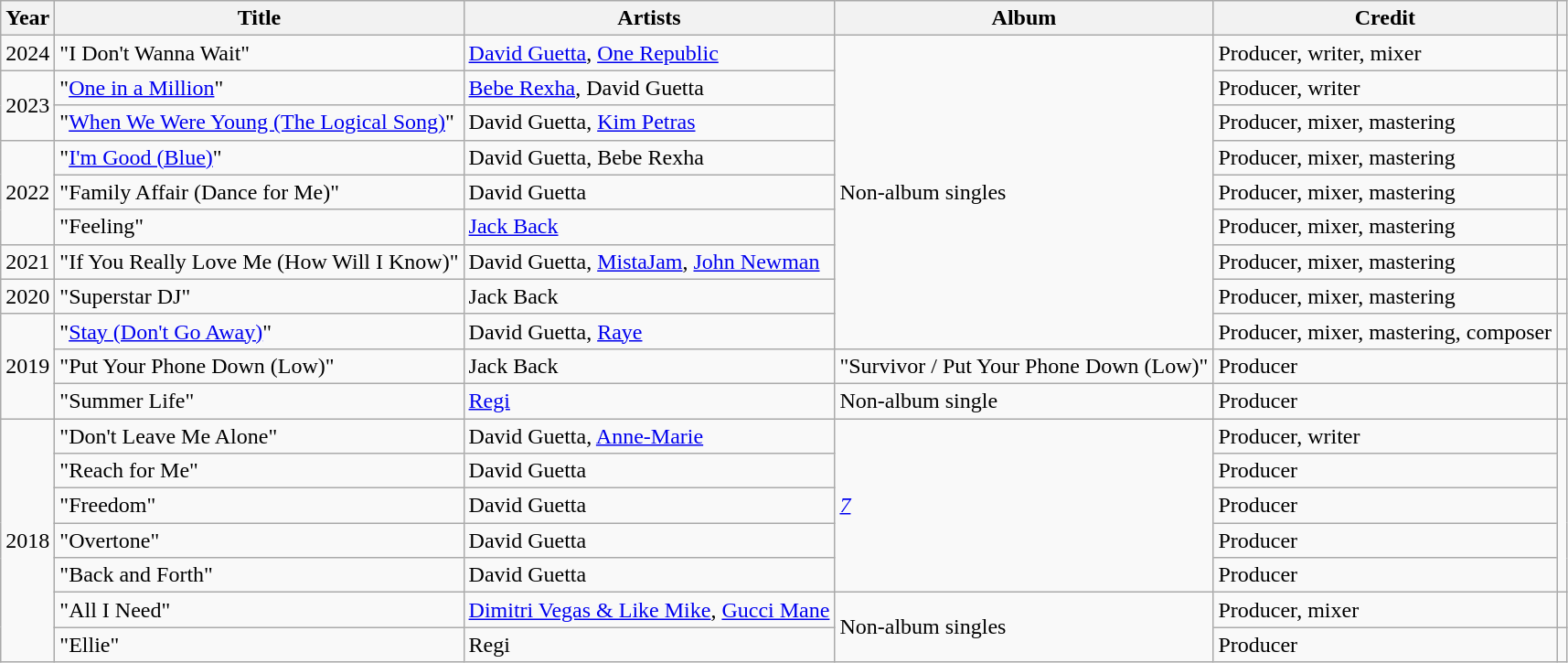<table class="wikitable sortable">
<tr>
<th>Year</th>
<th>Title</th>
<th>Artists</th>
<th>Album</th>
<th>Credit</th>
<th></th>
</tr>
<tr>
<td>2024</td>
<td>"I Don't Wanna Wait"</td>
<td><a href='#'>David Guetta</a>, <a href='#'>One Republic</a></td>
<td rowspan="9">Non-album singles</td>
<td>Producer, writer, mixer</td>
<td></td>
</tr>
<tr>
<td rowspan="2">2023</td>
<td>"<a href='#'>One in a Million</a>"</td>
<td><a href='#'>Bebe Rexha</a>, David Guetta</td>
<td>Producer, writer</td>
<td></td>
</tr>
<tr>
<td>"<a href='#'>When We Were Young (The Logical Song)</a>"</td>
<td>David Guetta, <a href='#'>Kim Petras</a></td>
<td>Producer, mixer, mastering</td>
<td></td>
</tr>
<tr>
<td rowspan="3">2022</td>
<td>"<a href='#'>I'm Good (Blue)</a>"</td>
<td>David Guetta, Bebe Rexha</td>
<td>Producer, mixer, mastering</td>
<td></td>
</tr>
<tr>
<td>"Family Affair (Dance for Me)"</td>
<td>David Guetta</td>
<td>Producer, mixer, mastering</td>
<td></td>
</tr>
<tr>
<td>"Feeling"</td>
<td><a href='#'>Jack Back</a></td>
<td>Producer, mixer, mastering</td>
<td></td>
</tr>
<tr>
<td>2021</td>
<td>"If You Really Love Me (How Will I Know)"</td>
<td>David Guetta, <a href='#'>MistaJam</a>, <a href='#'>John Newman</a></td>
<td>Producer, mixer, mastering</td>
<td></td>
</tr>
<tr>
<td>2020</td>
<td>"Superstar DJ"</td>
<td>Jack Back</td>
<td>Producer, mixer, mastering</td>
<td></td>
</tr>
<tr>
<td rowspan="3">2019</td>
<td>"<a href='#'>Stay (Don't Go Away)</a>"</td>
<td>David Guetta, <a href='#'>Raye</a></td>
<td>Producer, mixer, mastering, composer</td>
<td></td>
</tr>
<tr>
<td>"Put Your Phone Down (Low)"</td>
<td>Jack Back</td>
<td>"Survivor / Put Your Phone Down (Low)"</td>
<td>Producer</td>
<td></td>
</tr>
<tr>
<td>"Summer Life"</td>
<td><a href='#'>Regi</a></td>
<td>Non-album single</td>
<td>Producer</td>
<td></td>
</tr>
<tr>
<td rowspan="7">2018</td>
<td>"Don't Leave Me Alone"</td>
<td>David Guetta, <a href='#'>Anne-Marie</a></td>
<td rowspan="5"><a href='#'><em>7</em></a></td>
<td>Producer, writer</td>
<td rowspan="5"></td>
</tr>
<tr>
<td>"Reach for Me"</td>
<td>David Guetta</td>
<td>Producer</td>
</tr>
<tr>
<td>"Freedom"</td>
<td>David Guetta</td>
<td>Producer</td>
</tr>
<tr>
<td>"Overtone"</td>
<td>David Guetta</td>
<td>Producer</td>
</tr>
<tr>
<td>"Back and Forth"</td>
<td>David Guetta</td>
<td>Producer</td>
</tr>
<tr>
<td>"All I Need"</td>
<td><a href='#'>Dimitri Vegas & Like Mike</a>, <a href='#'>Gucci Mane</a></td>
<td rowspan="2">Non-album singles</td>
<td>Producer, mixer</td>
<td></td>
</tr>
<tr>
<td>"Ellie"</td>
<td>Regi</td>
<td>Producer</td>
<td></td>
</tr>
</table>
